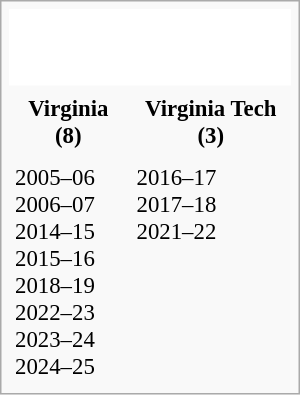<table class="infobox" cellpadding="4" width="200" style="font-size: 95%;">
<tr>
<td class="toccolours" align="center" colspan="2" style="background-color: white;"><br><table style="background-color: white; padding: 0.5em;">
<tr>
<td align=center style="vertical-align: middle; border: 0;"> </td>
</tr>
<tr>
<td align=center style="vertical-align: middle; border: 0;"></td>
</tr>
</table>
</td>
</tr>
<tr>
<th>Virginia (8)</th>
<th>Virginia Tech (3)</th>
</tr>
<tr>
<td valign="top">2005–06<br>2006–07<br>2014–15<br>2015–16<br>2018–19<br>2022–23<br>2023–24<br>2024–25</td>
<td valign="top">2016–17<br>2017–18<br>2021–22</td>
</tr>
</table>
